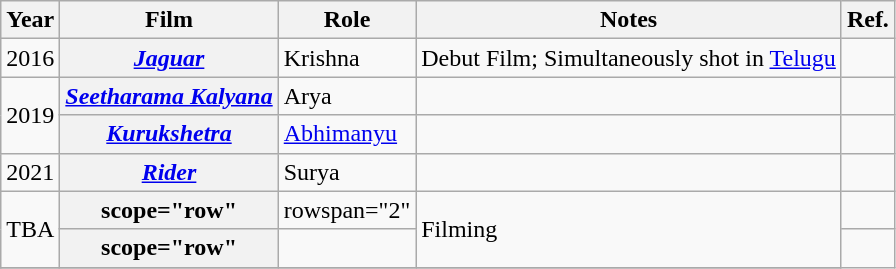<table class="wikitable plainrowheaders sortable">
<tr>
<th>Year</th>
<th>Film</th>
<th>Role</th>
<th>Notes</th>
<th>Ref.</th>
</tr>
<tr>
<td>2016</td>
<th scope="row"><em><a href='#'>Jaguar</a></em></th>
<td>Krishna</td>
<td>Debut Film; Simultaneously shot in <a href='#'>Telugu</a></td>
<td></td>
</tr>
<tr>
<td rowspan="2">2019</td>
<th scope="row"><em><a href='#'>Seetharama Kalyana</a></em></th>
<td>Arya</td>
<td></td>
<td></td>
</tr>
<tr>
<th scope="row"><em><a href='#'>Kurukshetra</a></em></th>
<td><a href='#'>Abhimanyu</a></td>
<td></td>
<td></td>
</tr>
<tr>
<td>2021</td>
<th scope="row"><em><a href='#'>Rider</a></em></th>
<td>Surya</td>
<td></td>
<td></td>
</tr>
<tr>
<td rowspan="2">TBA</td>
<th>scope="row" </th>
<td>rowspan="2" </td>
<td rowspan="2">Filming</td>
<td></td>
</tr>
<tr>
<th>scope="row" </th>
<td></td>
</tr>
<tr>
</tr>
</table>
